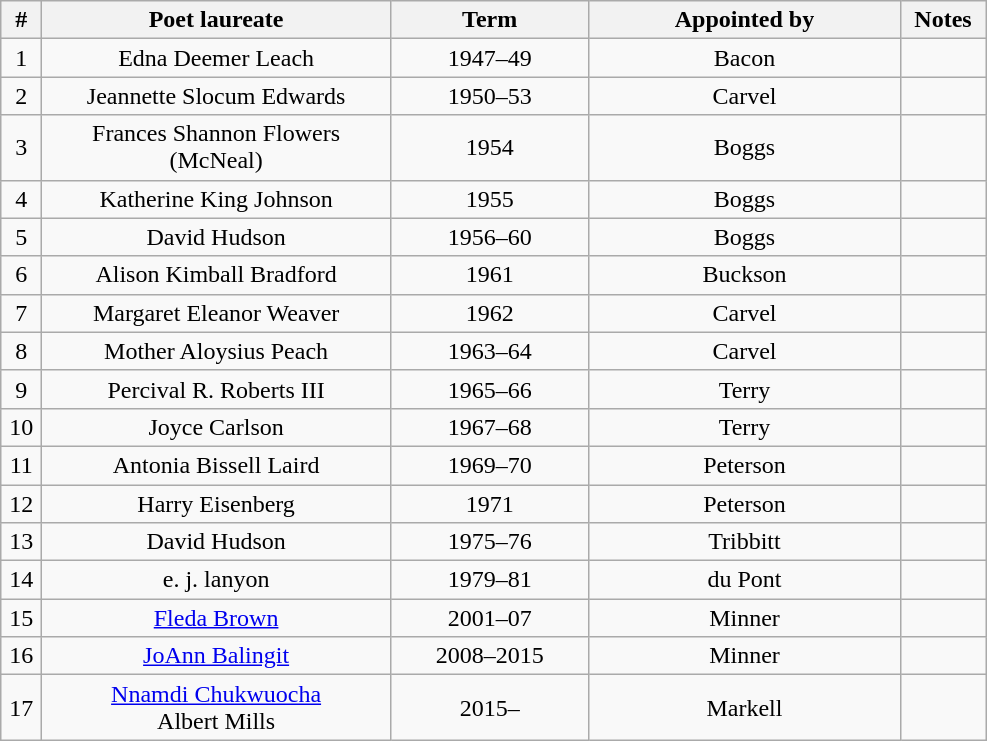<table class="wikitable" style="text-align:center">
<tr>
<th scope="col" style="width:20px;">#</th>
<th scope="col" style="width:225px;">Poet laureate</th>
<th scope="col" style="width:125px;">Term</th>
<th scope="col" style="width:200px;">Appointed by</th>
<th scope="col" style="width:50px;">Notes</th>
</tr>
<tr>
<td>1</td>
<td>Edna Deemer Leach</td>
<td>1947–49</td>
<td>Bacon</td>
<td></td>
</tr>
<tr>
<td>2</td>
<td>Jeannette Slocum Edwards</td>
<td>1950–53</td>
<td>Carvel</td>
<td></td>
</tr>
<tr>
<td>3</td>
<td>Frances Shannon Flowers (McNeal)</td>
<td>1954</td>
<td>Boggs</td>
<td></td>
</tr>
<tr>
<td>4</td>
<td>Katherine King Johnson</td>
<td>1955</td>
<td>Boggs</td>
<td></td>
</tr>
<tr>
<td>5</td>
<td>David Hudson</td>
<td>1956–60</td>
<td>Boggs</td>
<td></td>
</tr>
<tr>
<td>6</td>
<td>Alison Kimball Bradford</td>
<td>1961</td>
<td>Buckson</td>
<td></td>
</tr>
<tr>
<td>7</td>
<td>Margaret Eleanor Weaver</td>
<td>1962</td>
<td>Carvel</td>
<td></td>
</tr>
<tr>
<td>8</td>
<td>Mother Aloysius Peach</td>
<td>1963–64</td>
<td>Carvel</td>
<td></td>
</tr>
<tr>
<td>9</td>
<td>Percival R. Roberts III</td>
<td>1965–66</td>
<td>Terry</td>
<td></td>
</tr>
<tr>
<td>10</td>
<td>Joyce Carlson</td>
<td>1967–68</td>
<td>Terry</td>
<td></td>
</tr>
<tr>
<td>11</td>
<td>Antonia Bissell Laird</td>
<td>1969–70</td>
<td>Peterson</td>
<td></td>
</tr>
<tr>
<td>12</td>
<td>Harry Eisenberg</td>
<td>1971</td>
<td>Peterson</td>
<td></td>
</tr>
<tr>
<td>13</td>
<td>David Hudson</td>
<td>1975–76</td>
<td>Tribbitt</td>
<td></td>
</tr>
<tr>
<td>14</td>
<td>e. j. lanyon</td>
<td>1979–81</td>
<td>du Pont</td>
<td></td>
</tr>
<tr>
<td>15</td>
<td><a href='#'>Fleda Brown</a></td>
<td>2001–07</td>
<td>Minner</td>
<td></td>
</tr>
<tr>
<td>16</td>
<td><a href='#'>JoAnn Balingit</a></td>
<td>2008–2015</td>
<td>Minner</td>
<td></td>
</tr>
<tr>
<td>17</td>
<td><a href='#'>Nnamdi Chukwuocha</a><br>Albert Mills</td>
<td>2015–</td>
<td>Markell</td>
<td></td>
</tr>
</table>
